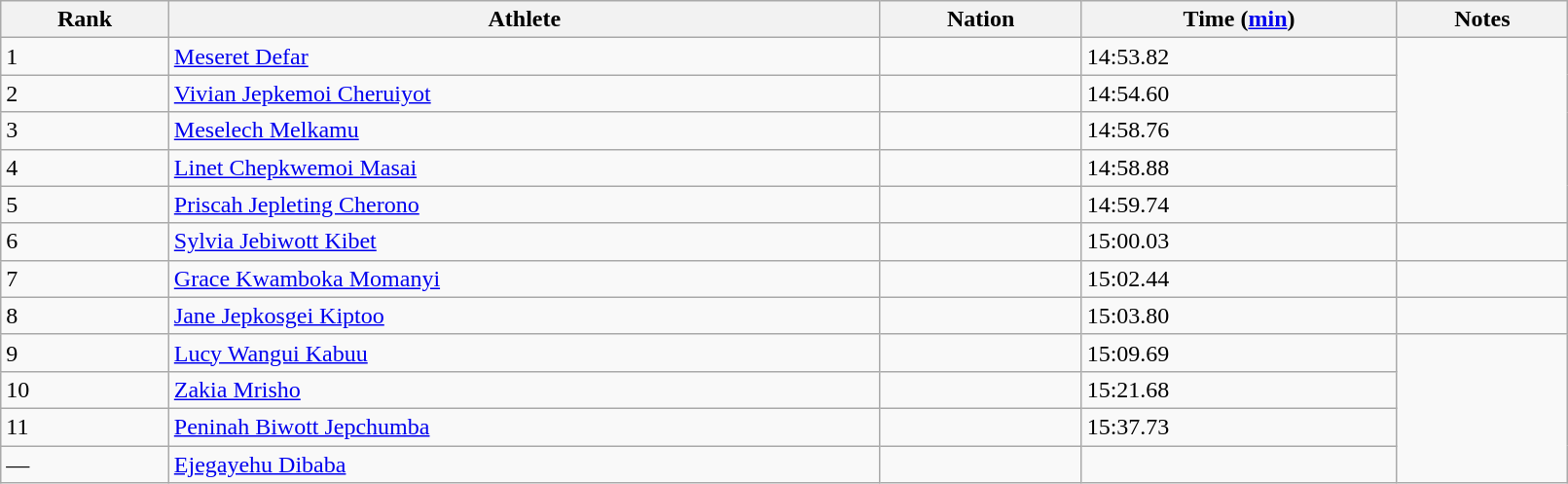<table class="wikitable" style="text=align:center;" width=85%>
<tr>
<th>Rank</th>
<th>Athlete</th>
<th>Nation</th>
<th>Time (<a href='#'>min</a>)</th>
<th>Notes</th>
</tr>
<tr>
<td>1</td>
<td><a href='#'>Meseret Defar</a></td>
<td></td>
<td>14:53.82</td>
</tr>
<tr>
<td>2</td>
<td><a href='#'>Vivian Jepkemoi Cheruiyot</a></td>
<td></td>
<td>14:54.60</td>
</tr>
<tr>
<td>3</td>
<td><a href='#'>Meselech Melkamu</a></td>
<td></td>
<td>14:58.76</td>
</tr>
<tr>
<td>4</td>
<td><a href='#'>Linet Chepkwemoi Masai</a></td>
<td></td>
<td>14:58.88</td>
</tr>
<tr>
<td>5</td>
<td><a href='#'>Priscah Jepleting Cherono</a></td>
<td></td>
<td>14:59.74</td>
</tr>
<tr>
<td>6</td>
<td><a href='#'>Sylvia Jebiwott Kibet</a></td>
<td></td>
<td>15:00.03</td>
<td></td>
</tr>
<tr>
<td>7</td>
<td><a href='#'>Grace Kwamboka Momanyi</a></td>
<td></td>
<td>15:02.44</td>
</tr>
<tr>
<td>8</td>
<td><a href='#'>Jane Jepkosgei Kiptoo</a></td>
<td></td>
<td>15:03.80</td>
<td></td>
</tr>
<tr>
<td>9</td>
<td><a href='#'>Lucy Wangui Kabuu</a></td>
<td></td>
<td>15:09.69</td>
</tr>
<tr>
<td>10</td>
<td><a href='#'>Zakia Mrisho</a></td>
<td></td>
<td>15:21.68</td>
</tr>
<tr>
<td>11</td>
<td><a href='#'>Peninah Biwott Jepchumba</a></td>
<td></td>
<td>15:37.73</td>
</tr>
<tr>
<td>—</td>
<td><a href='#'>Ejegayehu Dibaba</a></td>
<td></td>
<td></td>
</tr>
</table>
